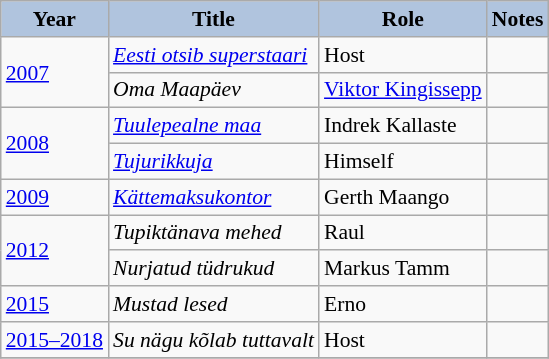<table class="wikitable" style="font-size:90%;">
<tr>
<th style="background:#B0C4DE;">Year</th>
<th style="background:#B0C4DE;">Title</th>
<th style="background:#B0C4DE;">Role</th>
<th style="background:#B0C4DE;">Notes</th>
</tr>
<tr>
<td rowspan="2"><a href='#'>2007</a></td>
<td><em><a href='#'>Eesti otsib superstaari</a></em></td>
<td>Host</td>
<td></td>
</tr>
<tr>
<td><em>Oma Maapäev</em></td>
<td><a href='#'>Viktor Kingissepp</a></td>
<td></td>
</tr>
<tr>
<td rowspan="2"><a href='#'>2008</a></td>
<td><em><a href='#'>Tuulepealne maa</a></em></td>
<td>Indrek Kallaste</td>
<td></td>
</tr>
<tr>
<td><em><a href='#'>Tujurikkuja</a></em></td>
<td>Himself</td>
<td></td>
</tr>
<tr>
<td><a href='#'>2009</a></td>
<td><em><a href='#'>Kättemaksukontor</a></em></td>
<td>Gerth Maango</td>
<td></td>
</tr>
<tr>
<td rowspan="2"><a href='#'>2012</a></td>
<td><em>Tupiktänava mehed</em></td>
<td>Raul</td>
<td></td>
</tr>
<tr>
<td><em>Nurjatud tüdrukud</em></td>
<td>Markus Tamm</td>
<td></td>
</tr>
<tr>
<td><a href='#'>2015</a></td>
<td><em>Mustad lesed</em></td>
<td>Erno</td>
<td></td>
</tr>
<tr>
<td rowspan="1"><a href='#'>2015–2018</a></td>
<td><em>Su nägu kõlab tuttavalt</em></td>
<td>Host</td>
<td></td>
</tr>
<tr>
</tr>
</table>
